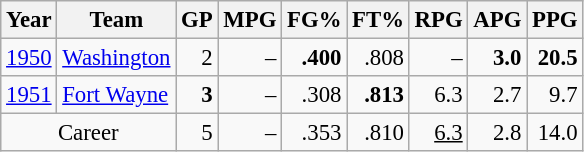<table class="wikitable sortable" style="font-size:95%; text-align:right;">
<tr>
<th>Year</th>
<th>Team</th>
<th>GP</th>
<th>MPG</th>
<th>FG%</th>
<th>FT%</th>
<th>RPG</th>
<th>APG</th>
<th>PPG</th>
</tr>
<tr>
<td style="text-align:left;"><a href='#'>1950</a></td>
<td style="text-align:left;"><a href='#'>Washington</a></td>
<td>2</td>
<td>–</td>
<td><strong>.400</strong></td>
<td>.808</td>
<td>–</td>
<td><strong>3.0</strong></td>
<td><strong>20.5</strong></td>
</tr>
<tr>
<td style="text-align:left;"><a href='#'>1951</a></td>
<td style="text-align:left;"><a href='#'>Fort Wayne</a></td>
<td><strong>3</strong></td>
<td>–</td>
<td>.308</td>
<td><strong>.813</strong></td>
<td>6.3</td>
<td>2.7</td>
<td>9.7</td>
</tr>
<tr>
<td colspan="2" style="text-align:center;">Career</td>
<td>5</td>
<td>–</td>
<td>.353</td>
<td>.810</td>
<td><u>6.3</u></td>
<td>2.8</td>
<td>14.0</td>
</tr>
</table>
